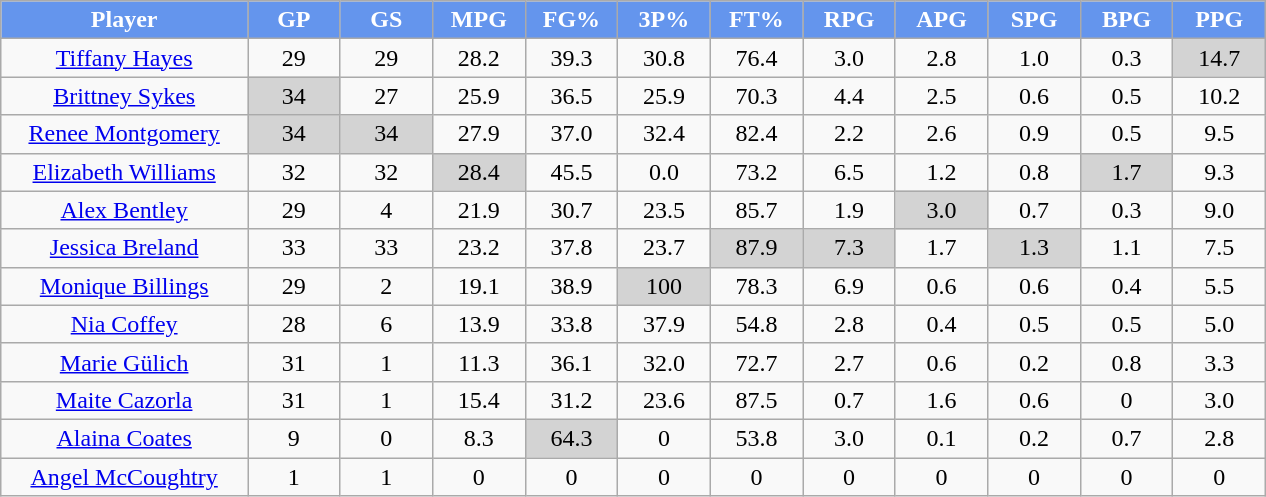<table class="wikitable sortable" style="text-align:center;">
<tr>
<th style="background:#6495ED;color:white;" width="16%">Player</th>
<th style="background:#6495ED;color:white;" width="6%">GP</th>
<th style="background:#6495ED;color:white;" width="6%">GS</th>
<th style="background:#6495ED;color:white;" width="6%">MPG</th>
<th style="background:#6495ED;color:white;" width="6%">FG%</th>
<th style="background:#6495ED;color:white;" width="6%">3P%</th>
<th style="background:#6495ED;color:white;" width="6%">FT%</th>
<th style="background:#6495ED;color:white;" width="6%">RPG</th>
<th style="background:#6495ED;color:white;" width="6%">APG</th>
<th style="background:#6495ED;color:white;" width="6%">SPG</th>
<th style="background:#6495ED;color:white;" width="6%">BPG</th>
<th style="background:#6495ED;color:white;" width="6%">PPG</th>
</tr>
<tr>
<td><a href='#'>Tiffany Hayes</a></td>
<td>29</td>
<td>29</td>
<td>28.2</td>
<td>39.3</td>
<td>30.8</td>
<td>76.4</td>
<td>3.0</td>
<td>2.8</td>
<td>1.0</td>
<td>0.3</td>
<td style="background:#D3D3D3;">14.7</td>
</tr>
<tr>
<td><a href='#'>Brittney Sykes</a></td>
<td style="background:#D3D3D3;">34</td>
<td>27</td>
<td>25.9</td>
<td>36.5</td>
<td>25.9</td>
<td>70.3</td>
<td>4.4</td>
<td>2.5</td>
<td>0.6</td>
<td>0.5</td>
<td>10.2</td>
</tr>
<tr>
<td><a href='#'>Renee Montgomery</a></td>
<td style="background:#D3D3D3;">34</td>
<td style="background:#D3D3D3;">34</td>
<td>27.9</td>
<td>37.0</td>
<td>32.4</td>
<td>82.4</td>
<td>2.2</td>
<td>2.6</td>
<td>0.9</td>
<td>0.5</td>
<td>9.5</td>
</tr>
<tr>
<td><a href='#'>Elizabeth Williams</a></td>
<td>32</td>
<td>32</td>
<td style="background:#D3D3D3;">28.4</td>
<td>45.5</td>
<td>0.0</td>
<td>73.2</td>
<td>6.5</td>
<td>1.2</td>
<td>0.8</td>
<td style="background:#D3D3D3;">1.7</td>
<td>9.3</td>
</tr>
<tr>
<td><a href='#'>Alex Bentley</a></td>
<td>29</td>
<td>4</td>
<td>21.9</td>
<td>30.7</td>
<td>23.5</td>
<td>85.7</td>
<td>1.9</td>
<td style="background:#D3D3D3;">3.0</td>
<td>0.7</td>
<td>0.3</td>
<td>9.0</td>
</tr>
<tr>
<td><a href='#'>Jessica Breland</a></td>
<td>33</td>
<td>33</td>
<td>23.2</td>
<td>37.8</td>
<td>23.7</td>
<td style="background:#D3D3D3;">87.9</td>
<td style="background:#D3D3D3;">7.3</td>
<td>1.7</td>
<td style="background:#D3D3D3;">1.3</td>
<td>1.1</td>
<td>7.5</td>
</tr>
<tr>
<td><a href='#'>Monique Billings</a></td>
<td>29</td>
<td>2</td>
<td>19.1</td>
<td>38.9</td>
<td style="background:#D3D3D3;">100</td>
<td>78.3</td>
<td>6.9</td>
<td>0.6</td>
<td>0.6</td>
<td>0.4</td>
<td>5.5</td>
</tr>
<tr>
<td><a href='#'>Nia Coffey</a></td>
<td>28</td>
<td>6</td>
<td>13.9</td>
<td>33.8</td>
<td>37.9</td>
<td>54.8</td>
<td>2.8</td>
<td>0.4</td>
<td>0.5</td>
<td>0.5</td>
<td>5.0</td>
</tr>
<tr>
<td><a href='#'>Marie Gülich</a></td>
<td>31</td>
<td>1</td>
<td>11.3</td>
<td>36.1</td>
<td>32.0</td>
<td>72.7</td>
<td>2.7</td>
<td>0.6</td>
<td>0.2</td>
<td>0.8</td>
<td>3.3</td>
</tr>
<tr>
<td><a href='#'>Maite Cazorla</a></td>
<td>31</td>
<td>1</td>
<td>15.4</td>
<td>31.2</td>
<td>23.6</td>
<td>87.5</td>
<td>0.7</td>
<td>1.6</td>
<td>0.6</td>
<td>0</td>
<td>3.0</td>
</tr>
<tr>
<td><a href='#'>Alaina Coates</a></td>
<td>9</td>
<td>0</td>
<td>8.3</td>
<td style="background:#D3D3D3;">64.3</td>
<td>0</td>
<td>53.8</td>
<td>3.0</td>
<td>0.1</td>
<td>0.2</td>
<td>0.7</td>
<td>2.8</td>
</tr>
<tr>
<td><a href='#'>Angel McCoughtry</a></td>
<td>1</td>
<td>1</td>
<td>0</td>
<td>0</td>
<td>0</td>
<td>0</td>
<td>0</td>
<td>0</td>
<td>0</td>
<td>0</td>
<td>0</td>
</tr>
</table>
